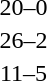<table style="text-align:center">
<tr>
<th width=200></th>
<th width=100></th>
<th width=200></th>
</tr>
<tr>
<td align=right><strong></strong></td>
<td>20–0</td>
<td align=left></td>
</tr>
<tr>
<td align=right><strong></strong></td>
<td>26–2</td>
<td align=left></td>
</tr>
<tr>
<td align=right><strong></strong></td>
<td>11–5</td>
<td align=left></td>
</tr>
</table>
